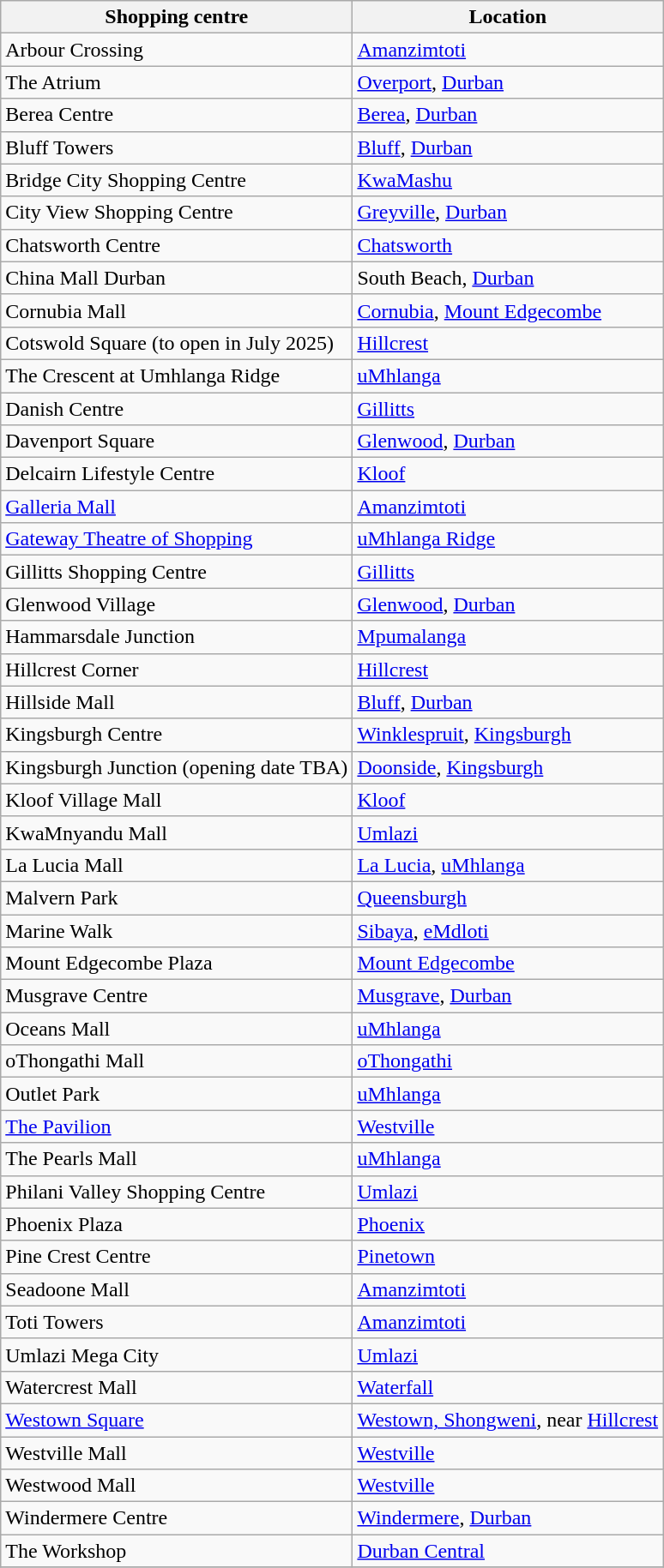<table class="wikitable sortable">
<tr>
<th>Shopping centre</th>
<th>Location</th>
</tr>
<tr>
<td>Arbour Crossing</td>
<td><a href='#'>Amanzimtoti</a></td>
</tr>
<tr>
<td>The Atrium</td>
<td><a href='#'>Overport</a>, <a href='#'>Durban</a></td>
</tr>
<tr>
<td>Berea Centre</td>
<td><a href='#'>Berea</a>, <a href='#'>Durban</a></td>
</tr>
<tr>
<td>Bluff Towers</td>
<td><a href='#'>Bluff</a>, <a href='#'>Durban</a></td>
</tr>
<tr>
<td>Bridge City Shopping Centre</td>
<td><a href='#'>KwaMashu</a></td>
</tr>
<tr>
<td>City View Shopping Centre</td>
<td><a href='#'>Greyville</a>, <a href='#'>Durban</a></td>
</tr>
<tr>
<td>Chatsworth Centre</td>
<td><a href='#'>Chatsworth</a></td>
</tr>
<tr>
<td>China Mall Durban</td>
<td>South Beach, <a href='#'>Durban</a></td>
</tr>
<tr>
<td>Cornubia Mall</td>
<td><a href='#'>Cornubia</a>, <a href='#'>Mount Edgecombe</a></td>
</tr>
<tr>
<td>Cotswold Square (to open in July 2025)</td>
<td><a href='#'>Hillcrest</a></td>
</tr>
<tr>
<td>The Crescent at Umhlanga Ridge</td>
<td><a href='#'>uMhlanga</a></td>
</tr>
<tr>
<td>Danish Centre</td>
<td><a href='#'>Gillitts</a></td>
</tr>
<tr>
<td>Davenport Square</td>
<td><a href='#'>Glenwood</a>, <a href='#'>Durban</a></td>
</tr>
<tr>
<td>Delcairn Lifestyle Centre</td>
<td><a href='#'>Kloof</a></td>
</tr>
<tr>
<td><a href='#'>Galleria Mall</a></td>
<td><a href='#'>Amanzimtoti</a></td>
</tr>
<tr>
<td><a href='#'>Gateway Theatre of Shopping</a></td>
<td><a href='#'>uMhlanga Ridge</a></td>
</tr>
<tr>
<td>Gillitts Shopping Centre</td>
<td><a href='#'>Gillitts</a></td>
</tr>
<tr>
<td>Glenwood Village</td>
<td><a href='#'>Glenwood</a>, <a href='#'>Durban</a></td>
</tr>
<tr>
<td>Hammarsdale Junction</td>
<td><a href='#'>Mpumalanga</a></td>
</tr>
<tr>
<td>Hillcrest Corner</td>
<td><a href='#'>Hillcrest</a></td>
</tr>
<tr>
<td>Hillside Mall</td>
<td><a href='#'>Bluff</a>, <a href='#'>Durban</a></td>
</tr>
<tr>
<td>Kingsburgh Centre</td>
<td><a href='#'>Winklespruit</a>, <a href='#'>Kingsburgh</a></td>
</tr>
<tr>
<td>Kingsburgh Junction (opening date TBA)</td>
<td><a href='#'>Doonside</a>, <a href='#'>Kingsburgh</a></td>
</tr>
<tr>
<td>Kloof Village Mall</td>
<td><a href='#'>Kloof</a></td>
</tr>
<tr>
<td>KwaMnyandu Mall</td>
<td><a href='#'>Umlazi</a></td>
</tr>
<tr>
<td>La Lucia Mall</td>
<td><a href='#'>La Lucia</a>, <a href='#'>uMhlanga</a></td>
</tr>
<tr>
<td>Malvern Park</td>
<td><a href='#'>Queensburgh</a></td>
</tr>
<tr>
<td>Marine Walk</td>
<td><a href='#'>Sibaya</a>, <a href='#'>eMdloti</a></td>
</tr>
<tr>
<td>Mount Edgecombe Plaza</td>
<td><a href='#'>Mount Edgecombe</a></td>
</tr>
<tr>
<td>Musgrave Centre</td>
<td><a href='#'>Musgrave</a>, <a href='#'>Durban</a></td>
</tr>
<tr>
<td>Oceans Mall</td>
<td><a href='#'>uMhlanga</a></td>
</tr>
<tr>
<td>oThongathi Mall</td>
<td><a href='#'>oThongathi</a></td>
</tr>
<tr>
<td>Outlet Park</td>
<td><a href='#'>uMhlanga</a></td>
</tr>
<tr>
<td><a href='#'>The Pavilion</a></td>
<td><a href='#'>Westville</a></td>
</tr>
<tr>
<td>The Pearls Mall</td>
<td><a href='#'>uMhlanga</a></td>
</tr>
<tr>
<td>Philani Valley Shopping Centre</td>
<td><a href='#'>Umlazi</a></td>
</tr>
<tr>
<td>Phoenix Plaza</td>
<td><a href='#'>Phoenix</a></td>
</tr>
<tr>
<td>Pine Crest Centre</td>
<td><a href='#'>Pinetown</a></td>
</tr>
<tr>
<td>Seadoone Mall</td>
<td><a href='#'>Amanzimtoti</a></td>
</tr>
<tr>
<td>Toti Towers</td>
<td><a href='#'>Amanzimtoti</a></td>
</tr>
<tr>
<td>Umlazi Mega City</td>
<td><a href='#'>Umlazi</a></td>
</tr>
<tr>
<td>Watercrest Mall</td>
<td><a href='#'>Waterfall</a></td>
</tr>
<tr>
<td><a href='#'>Westown Square</a></td>
<td><a href='#'>Westown, Shongweni</a>, near <a href='#'>Hillcrest</a></td>
</tr>
<tr>
<td>Westville Mall</td>
<td><a href='#'>Westville</a></td>
</tr>
<tr>
<td>Westwood Mall</td>
<td><a href='#'>Westville</a></td>
</tr>
<tr>
<td>Windermere Centre</td>
<td><a href='#'>Windermere</a>, <a href='#'>Durban</a></td>
</tr>
<tr>
<td>The Workshop</td>
<td><a href='#'>Durban Central</a></td>
</tr>
<tr>
</tr>
</table>
